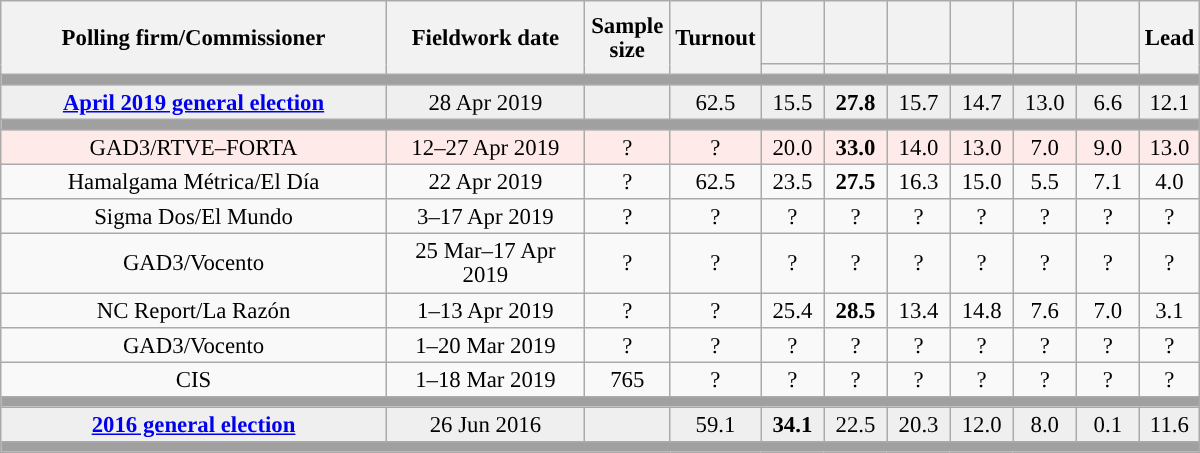<table class="wikitable collapsible collapsed" style="text-align:center; font-size:95%; line-height:16px;">
<tr style="height:42px;">
<th style="width:250px;" rowspan="2">Polling firm/Commissioner</th>
<th style="width:125px;" rowspan="2">Fieldwork date</th>
<th style="width:50px;" rowspan="2">Sample size</th>
<th style="width:45px;" rowspan="2">Turnout</th>
<th style="width:35px;"></th>
<th style="width:35px;"></th>
<th style="width:35px;"></th>
<th style="width:35px;"></th>
<th style="width:35px;"></th>
<th style="width:35px;"></th>
<th style="width:30px;" rowspan="2">Lead</th>
</tr>
<tr>
<th style="color:inherit;background:"></th>
<th style="color:inherit;background:"></th>
<th style="color:inherit;background:"></th>
<th style="color:inherit;background:"></th>
<th style="color:inherit;background:"></th>
<th style="color:inherit;background:"></th>
</tr>
<tr>
<td colspan="11" style="background:#A0A0A0"></td>
</tr>
<tr style="background:#EFEFEF;">
<td><strong><a href='#'>April 2019 general election</a></strong></td>
<td>28 Apr 2019</td>
<td></td>
<td>62.5</td>
<td>15.5<br></td>
<td><strong>27.8</strong><br></td>
<td>15.7<br></td>
<td>14.7<br></td>
<td>13.0<br></td>
<td>6.6<br></td>
<td style="background:">12.1</td>
</tr>
<tr>
<td colspan="11" style="background:#A0A0A0"></td>
</tr>
<tr style="background:#FFEAEA;">
<td>GAD3/RTVE–FORTA</td>
<td>12–27 Apr 2019</td>
<td>?</td>
<td>?</td>
<td>20.0<br></td>
<td><strong>33.0</strong><br></td>
<td>14.0<br></td>
<td>13.0<br></td>
<td>7.0<br></td>
<td>9.0<br></td>
<td style="background:">13.0</td>
</tr>
<tr>
<td>Hamalgama Métrica/El Día</td>
<td>22 Apr 2019</td>
<td>?</td>
<td>62.5</td>
<td>23.5<br></td>
<td><strong>27.5</strong><br></td>
<td>16.3<br></td>
<td>15.0<br></td>
<td>5.5<br></td>
<td>7.1<br></td>
<td style="background:">4.0</td>
</tr>
<tr>
<td>Sigma Dos/El Mundo</td>
<td>3–17 Apr 2019</td>
<td>?</td>
<td>?</td>
<td>?<br></td>
<td>?<br></td>
<td>?<br></td>
<td>?<br></td>
<td>?<br></td>
<td>?<br></td>
<td style="background:">?</td>
</tr>
<tr>
<td>GAD3/Vocento</td>
<td>25 Mar–17 Apr 2019</td>
<td>?</td>
<td>?</td>
<td>?<br></td>
<td>?<br></td>
<td>?<br></td>
<td>?<br></td>
<td>?<br></td>
<td>?<br></td>
<td style="background:">?</td>
</tr>
<tr>
<td>NC Report/La Razón</td>
<td>1–13 Apr 2019</td>
<td>?</td>
<td>?</td>
<td>25.4<br></td>
<td><strong>28.5</strong><br></td>
<td>13.4<br></td>
<td>14.8<br></td>
<td>7.6<br></td>
<td>7.0<br></td>
<td style="background:">3.1</td>
</tr>
<tr>
<td>GAD3/Vocento</td>
<td>1–20 Mar 2019</td>
<td>?</td>
<td>?</td>
<td>?<br></td>
<td>?<br></td>
<td>?<br></td>
<td>?<br></td>
<td>?<br></td>
<td>?<br></td>
<td style="background:">?</td>
</tr>
<tr>
<td>CIS</td>
<td>1–18 Mar 2019</td>
<td>765</td>
<td>?</td>
<td>?<br></td>
<td>?<br></td>
<td>?<br></td>
<td>?<br></td>
<td>?<br></td>
<td>?<br></td>
<td style="background:">?</td>
</tr>
<tr>
<td colspan="11" style="background:#A0A0A0"></td>
</tr>
<tr style="background:#EFEFEF;">
<td><strong><a href='#'>2016 general election</a></strong></td>
<td>26 Jun 2016</td>
<td></td>
<td>59.1</td>
<td><strong>34.1</strong><br></td>
<td>22.5<br></td>
<td>20.3<br></td>
<td>12.0<br></td>
<td>8.0<br></td>
<td>0.1<br></td>
<td style="background:">11.6</td>
</tr>
<tr>
<td colspan="11" style="background:#A0A0A0"></td>
</tr>
</table>
